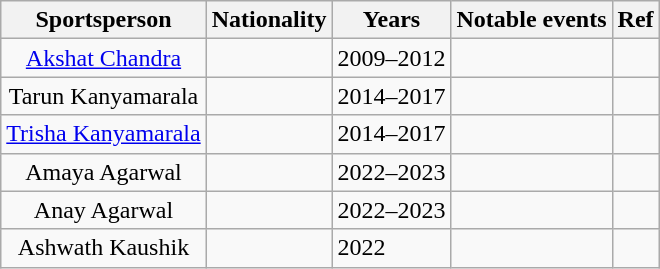<table class="wikitable plainrowheaders sortable" style="text-align:center">
<tr>
<th>Sportsperson</th>
<th>Nationality</th>
<th>Years</th>
<th>Notable events</th>
<th>Ref</th>
</tr>
<tr>
<td><a href='#'>Akshat Chandra</a></td>
<td align=left></td>
<td align=left>2009–2012</td>
<td></td>
<td></td>
</tr>
<tr>
<td>Tarun Kanyamarala</td>
<td align=left></td>
<td align=left>2014–2017</td>
<td></td>
<td></td>
</tr>
<tr>
<td><a href='#'>Trisha Kanyamarala</a></td>
<td align=left></td>
<td align=left>2014–2017</td>
<td></td>
<td></td>
</tr>
<tr>
<td>Amaya Agarwal</td>
<td align=left></td>
<td align=left>2022–2023</td>
<td></td>
<td></td>
</tr>
<tr>
<td>Anay Agarwal</td>
<td align=left></td>
<td align=left>2022–2023</td>
<td></td>
<td></td>
</tr>
<tr>
<td>Ashwath Kaushik</td>
<td align=left></td>
<td align=left>2022</td>
<td></td>
<td></td>
</tr>
</table>
